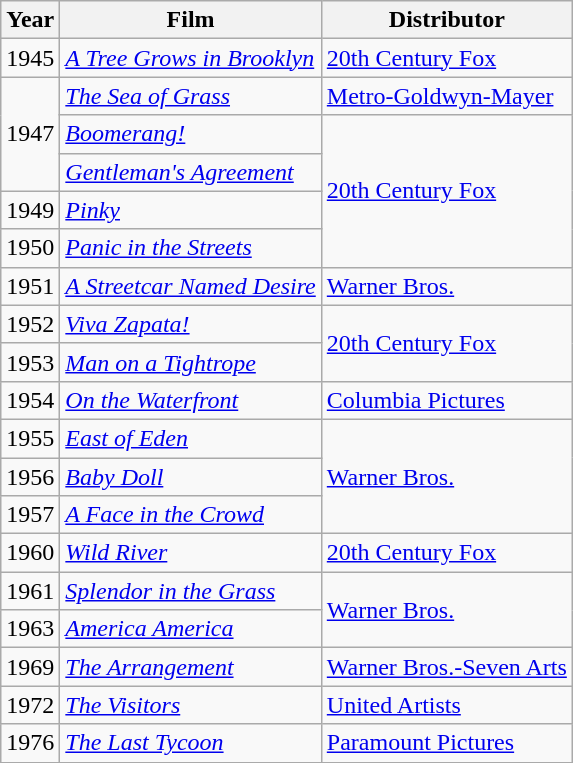<table class="wikitable">
<tr>
<th>Year</th>
<th>Film</th>
<th>Distributor</th>
</tr>
<tr>
<td>1945</td>
<td><em><a href='#'>A Tree Grows in Brooklyn</a></em></td>
<td><a href='#'>20th Century Fox</a></td>
</tr>
<tr>
<td rowspan="3">1947</td>
<td><em><a href='#'>The Sea of Grass</a></em></td>
<td><a href='#'>Metro-Goldwyn-Mayer</a></td>
</tr>
<tr>
<td><em><a href='#'>Boomerang!</a></em></td>
<td rowspan=4><a href='#'>20th Century Fox</a></td>
</tr>
<tr>
<td><em><a href='#'>Gentleman's Agreement</a></em></td>
</tr>
<tr>
<td>1949</td>
<td><em><a href='#'>Pinky</a></em></td>
</tr>
<tr>
<td>1950</td>
<td><em><a href='#'>Panic in the Streets</a></em></td>
</tr>
<tr>
<td>1951</td>
<td><em><a href='#'>A Streetcar Named Desire</a></em></td>
<td><a href='#'>Warner Bros.</a></td>
</tr>
<tr>
<td>1952</td>
<td><em><a href='#'>Viva Zapata!</a></em></td>
<td rowspan=2><a href='#'>20th Century Fox</a></td>
</tr>
<tr>
<td>1953</td>
<td><em><a href='#'>Man on a Tightrope</a></em></td>
</tr>
<tr>
<td>1954</td>
<td><em><a href='#'>On the Waterfront</a></em></td>
<td><a href='#'>Columbia Pictures</a></td>
</tr>
<tr>
<td>1955</td>
<td><em><a href='#'>East of Eden</a></em></td>
<td rowspan=3><a href='#'>Warner Bros.</a></td>
</tr>
<tr>
<td>1956</td>
<td><em><a href='#'>Baby Doll</a></em></td>
</tr>
<tr>
<td>1957</td>
<td><em><a href='#'>A Face in the Crowd</a></em></td>
</tr>
<tr>
<td>1960</td>
<td><em><a href='#'>Wild River</a></em></td>
<td><a href='#'>20th Century Fox</a></td>
</tr>
<tr>
<td>1961</td>
<td><em><a href='#'>Splendor in the Grass</a></em></td>
<td rowspan=2><a href='#'>Warner Bros.</a></td>
</tr>
<tr>
<td>1963</td>
<td><em><a href='#'>America America</a></em></td>
</tr>
<tr>
<td>1969</td>
<td><em><a href='#'>The Arrangement</a></em></td>
<td><a href='#'>Warner Bros.-Seven Arts</a></td>
</tr>
<tr>
<td>1972</td>
<td><em><a href='#'>The Visitors</a></em></td>
<td><a href='#'>United Artists</a></td>
</tr>
<tr>
<td>1976</td>
<td><em><a href='#'>The Last Tycoon</a></em></td>
<td><a href='#'>Paramount Pictures</a></td>
</tr>
<tr>
</tr>
</table>
